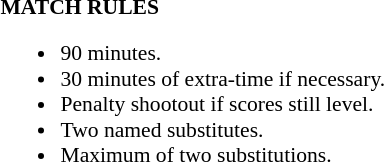<table width=100% style="font-size: 90%">
<tr>
<td width=50% valign=top><br><strong>MATCH RULES</strong><ul><li>90 minutes.</li><li>30 minutes of extra-time if necessary.</li><li>Penalty shootout if scores still level.</li><li>Two named substitutes.</li><li>Maximum of two substitutions.</li></ul></td>
</tr>
</table>
